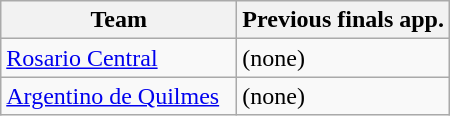<table class="wikitable">
<tr>
<th width=150px>Team</th>
<th>Previous finals app.</th>
</tr>
<tr>
<td><a href='#'>Rosario Central</a></td>
<td>(none)</td>
</tr>
<tr>
<td><a href='#'>Argentino de Quilmes</a></td>
<td>(none)</td>
</tr>
</table>
